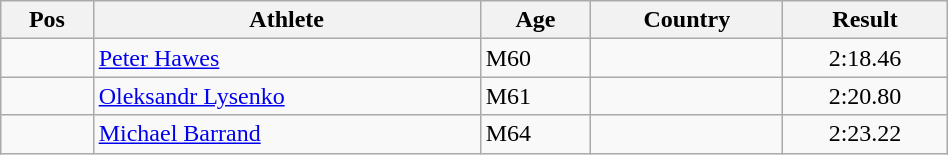<table class="wikitable"  style="text-align:center; width:50%;">
<tr>
<th>Pos</th>
<th>Athlete</th>
<th>Age</th>
<th>Country</th>
<th>Result</th>
</tr>
<tr>
<td align=center></td>
<td align=left><a href='#'>Peter Hawes</a></td>
<td align=left>M60</td>
<td align=left></td>
<td>2:18.46</td>
</tr>
<tr>
<td align=center></td>
<td align=left><a href='#'>Oleksandr Lysenko</a></td>
<td align=left>M61</td>
<td align=left></td>
<td>2:20.80</td>
</tr>
<tr>
<td align=center></td>
<td align=left><a href='#'>Michael Barrand</a></td>
<td align=left>M64</td>
<td align=left></td>
<td>2:23.22</td>
</tr>
</table>
